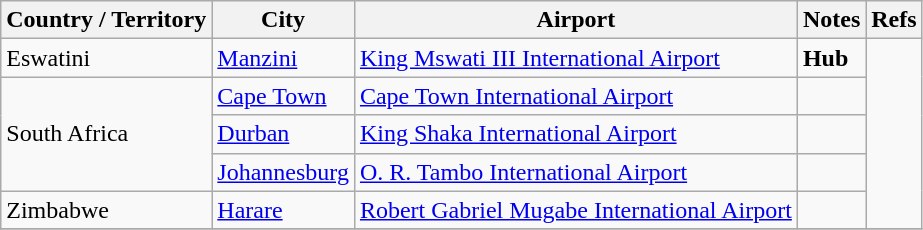<table class="wikitable sortable">
<tr>
<th>Country / Territory</th>
<th>City</th>
<th>Airport</th>
<th>Notes</th>
<th>Refs</th>
</tr>
<tr>
<td>Eswatini</td>
<td><a href='#'>Manzini</a></td>
<td><a href='#'>King Mswati III International Airport</a></td>
<td><strong>Hub</strong></td>
<td rowspan="5" align="center"></td>
</tr>
<tr>
<td rowspan=3>South Africa</td>
<td><a href='#'>Cape Town</a></td>
<td><a href='#'>Cape Town International Airport</a></td>
<td></td>
</tr>
<tr>
<td><a href='#'>Durban</a></td>
<td><a href='#'>King Shaka International Airport</a></td>
<td></td>
</tr>
<tr>
<td><a href='#'>Johannesburg</a></td>
<td><a href='#'>O. R. Tambo International Airport</a></td>
<td></td>
</tr>
<tr>
<td>Zimbabwe</td>
<td><a href='#'>Harare</a></td>
<td><a href='#'>Robert Gabriel Mugabe International Airport</a></td>
<td></td>
</tr>
<tr>
</tr>
</table>
